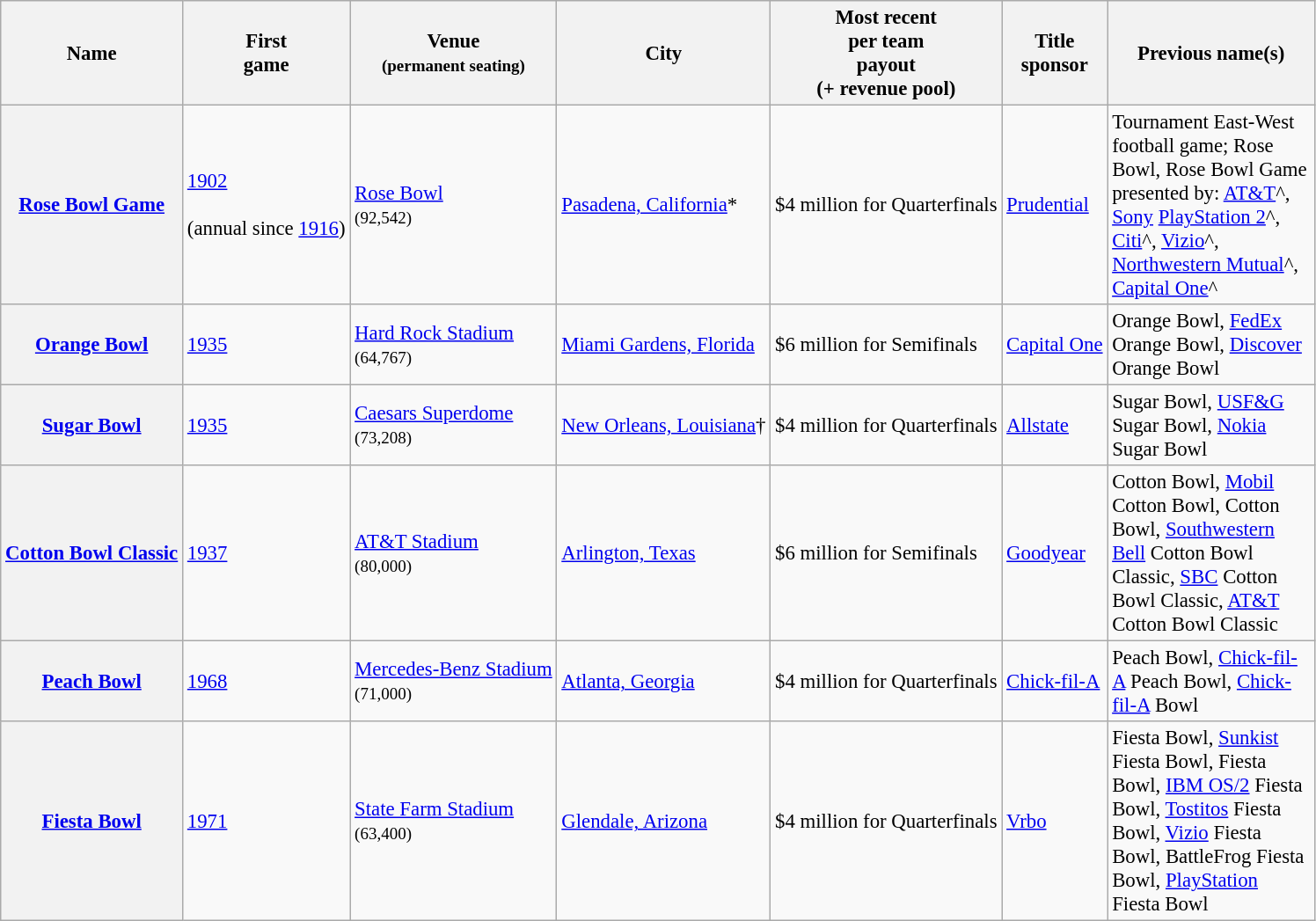<table class="wikitable sortable" style="font-size:95%">
<tr>
<th scope="col">Name</th>
<th scope="col">First<br>game</th>
<th scope="col">Venue<br><small>(permanent seating)</small></th>
<th scope="col">City</th>
<th scope="col" nowrap>Most recent<br>per team<br>payout<br>(+ revenue pool)</th>
<th>Title<br>sponsor</th>
<th scope="col" width=150>Previous name(s)</th>
</tr>
<tr>
<th scope="row"><a href='#'>Rose Bowl Game</a></th>
<td><a href='#'>1902</a><br><br>(annual since <a href='#'>1916</a>)</td>
<td><a href='#'>Rose Bowl</a><br><small>(92,542)</small></td>
<td><a href='#'>Pasadena, California</a>*</td>
<td>$4 million for Quarterfinals</td>
<td><a href='#'>Prudential</a></td>
<td>Tournament East-West football game; Rose Bowl, Rose Bowl Game presented by: <a href='#'>AT&T</a>^, <a href='#'>Sony</a> <a href='#'>PlayStation 2</a>^, <a href='#'>Citi</a>^, <a href='#'>Vizio</a>^, <a href='#'>Northwestern Mutual</a>^, <a href='#'>Capital One</a>^</td>
</tr>
<tr>
<th scope="row"><a href='#'>Orange Bowl</a></th>
<td><a href='#'>1935</a></td>
<td><a href='#'>Hard Rock Stadium</a><br><small>(64,767)</small></td>
<td><a href='#'>Miami Gardens, Florida</a></td>
<td>$6 million for Semifinals</td>
<td><a href='#'>Capital One</a></td>
<td>Orange Bowl, <a href='#'>FedEx</a> Orange Bowl, <a href='#'>Discover</a> Orange Bowl</td>
</tr>
<tr>
<th scope="row"><a href='#'>Sugar Bowl</a></th>
<td><a href='#'>1935</a></td>
<td><a href='#'>Caesars Superdome</a><br><small>(73,208)</small></td>
<td><a href='#'>New Orleans, Louisiana</a>†</td>
<td>$4 million for Quarterfinals</td>
<td><a href='#'>Allstate</a></td>
<td>Sugar Bowl, <a href='#'>USF&G</a> Sugar Bowl, <a href='#'>Nokia</a> Sugar Bowl</td>
</tr>
<tr>
<th scope="row"><a href='#'>Cotton Bowl Classic</a></th>
<td><a href='#'>1937</a></td>
<td><a href='#'>AT&T Stadium</a><br><small>(80,000)</small></td>
<td><a href='#'>Arlington, Texas</a></td>
<td>$6 million for Semifinals</td>
<td><a href='#'>Goodyear</a></td>
<td>Cotton Bowl, <a href='#'>Mobil</a> Cotton Bowl, Cotton Bowl, <a href='#'>Southwestern Bell</a> Cotton Bowl Classic, <a href='#'>SBC</a> Cotton Bowl Classic, <a href='#'>AT&T</a> Cotton Bowl Classic</td>
</tr>
<tr>
<th scope="row"><a href='#'>Peach Bowl</a></th>
<td><a href='#'>1968</a></td>
<td><a href='#'>Mercedes-Benz Stadium</a><br><small>(71,000)</small></td>
<td><a href='#'>Atlanta, Georgia</a></td>
<td>$4 million for Quarterfinals</td>
<td><a href='#'>Chick-fil-A</a></td>
<td>Peach Bowl, <a href='#'>Chick-fil-A</a> Peach Bowl, <a href='#'>Chick-fil-A</a> Bowl</td>
</tr>
<tr>
<th scope="row"><a href='#'>Fiesta Bowl</a></th>
<td><a href='#'>1971</a></td>
<td><a href='#'>State Farm Stadium</a><br><small>(63,400)</small></td>
<td><a href='#'>Glendale, Arizona</a></td>
<td>$4 million for Quarterfinals</td>
<td><a href='#'>Vrbo</a></td>
<td>Fiesta Bowl, <a href='#'>Sunkist</a> Fiesta Bowl, Fiesta Bowl, <a href='#'>IBM OS/2</a> Fiesta Bowl, <a href='#'>Tostitos</a> Fiesta Bowl, <a href='#'>Vizio</a> Fiesta Bowl, BattleFrog Fiesta Bowl, <a href='#'>PlayStation</a> Fiesta Bowl</td>
</tr>
</table>
